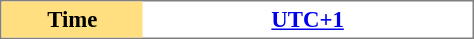<table cellpadding="3" cellspacing="0" style="border: gray solid 1px; font-size:95%; margin-left: auto; margin-right: auto;">
<tr align="center">
<td width="15%" style="background-color:#FFDF80;"> <strong>Time</strong> </td>
<td width="35%"><strong><a href='#'>UTC+1</a></strong></td>
</tr>
</table>
